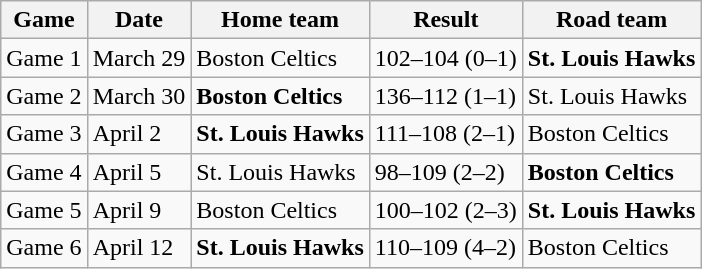<table class="wikitable">
<tr>
<th>Game</th>
<th>Date</th>
<th>Home team</th>
<th>Result</th>
<th>Road team</th>
</tr>
<tr>
<td>Game 1</td>
<td>March 29</td>
<td>Boston Celtics</td>
<td>102–104 (0–1)</td>
<td><strong>St. Louis Hawks</strong></td>
</tr>
<tr>
<td>Game 2</td>
<td>March 30</td>
<td><strong>Boston Celtics</strong></td>
<td>136–112 (1–1)</td>
<td>St. Louis Hawks</td>
</tr>
<tr>
<td>Game 3</td>
<td>April 2</td>
<td><strong>St. Louis Hawks</strong></td>
<td>111–108 (2–1)</td>
<td>Boston Celtics</td>
</tr>
<tr>
<td>Game 4</td>
<td>April 5</td>
<td>St. Louis Hawks</td>
<td>98–109 (2–2)</td>
<td><strong>Boston Celtics</strong></td>
</tr>
<tr>
<td>Game 5</td>
<td>April 9</td>
<td>Boston Celtics</td>
<td>100–102 (2–3)</td>
<td><strong>St. Louis Hawks</strong></td>
</tr>
<tr>
<td>Game 6</td>
<td>April 12</td>
<td><strong>St. Louis Hawks</strong></td>
<td>110–109 (4–2)</td>
<td>Boston Celtics</td>
</tr>
</table>
